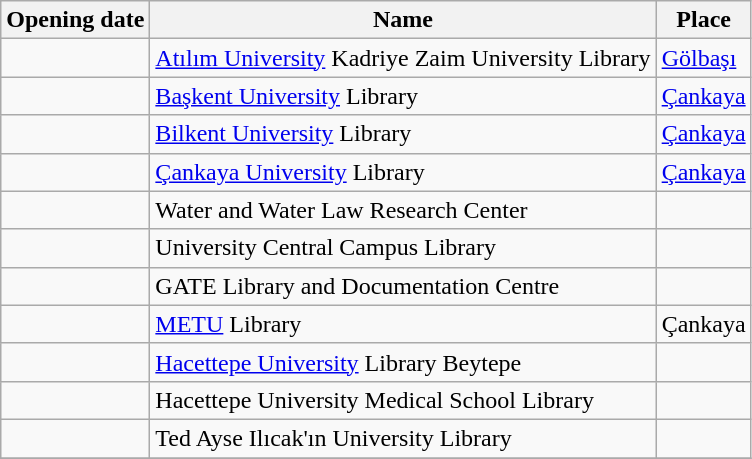<table class="wikitable sortable">
<tr>
<th>Opening date</th>
<th>Name</th>
<th>Place</th>
</tr>
<tr>
<td></td>
<td><a href='#'>Atılım University</a> Kadriye Zaim University Library</td>
<td><a href='#'>Gölbaşı</a></td>
</tr>
<tr>
<td></td>
<td><a href='#'>Başkent University</a> Library</td>
<td><a href='#'>Çankaya</a></td>
</tr>
<tr>
<td></td>
<td><a href='#'>Bilkent University</a> Library</td>
<td><a href='#'>Çankaya</a></td>
</tr>
<tr>
<td></td>
<td><a href='#'>Çankaya University</a> Library</td>
<td><a href='#'>Çankaya</a></td>
</tr>
<tr>
<td></td>
<td>Water and Water Law Research Center</td>
<td></td>
</tr>
<tr>
<td></td>
<td>University Central Campus Library</td>
<td></td>
</tr>
<tr>
<td></td>
<td>GATE Library and Documentation Centre</td>
<td></td>
</tr>
<tr>
<td></td>
<td><a href='#'>METU</a> Library</td>
<td>Çankaya</td>
</tr>
<tr>
<td></td>
<td><a href='#'>Hacettepe University</a> Library Beytepe</td>
<td></td>
</tr>
<tr>
<td></td>
<td>Hacettepe University Medical School Library</td>
<td></td>
</tr>
<tr>
<td></td>
<td>Ted Ayse Ilıcak'ın University Library</td>
<td></td>
</tr>
<tr>
</tr>
</table>
